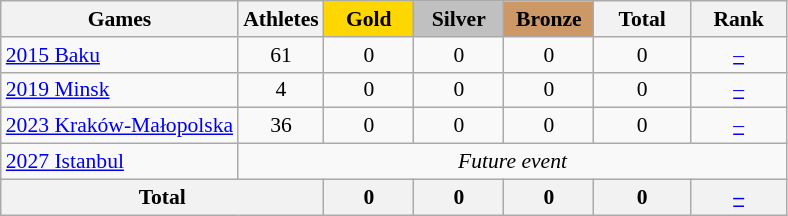<table class="wikitable" style="text-align:center; font-size:90%;">
<tr>
<th>Games</th>
<th>Athletes</th>
<td style="background:gold; width:3.7em; font-weight:bold;">Gold</td>
<td style="background:silver; width:3.7em; font-weight:bold;">Silver</td>
<td style="background:#cc9966; width:3.7em; font-weight:bold;">Bronze</td>
<th style="width:4em; font-weight:bold;">Total</th>
<th style="width:4em; font-weight:bold;">Rank</th>
</tr>
<tr>
<td align=left> <a href='#'>2015 Baku</a></td>
<td>61</td>
<td>0</td>
<td>0</td>
<td>0</td>
<td>0</td>
<td><a href='#'>–</a></td>
</tr>
<tr>
<td align=left> <a href='#'>2019 Minsk</a></td>
<td>4</td>
<td>0</td>
<td>0</td>
<td>0</td>
<td>0</td>
<td><a href='#'>–</a></td>
</tr>
<tr>
<td align=left> <a href='#'>2023 Kraków-Małopolska</a></td>
<td>36</td>
<td>0</td>
<td>0</td>
<td>0</td>
<td>0</td>
<td><a href='#'>–</a></td>
</tr>
<tr>
<td align=left> <a href='#'>2027 Istanbul</a></td>
<td colspan=6><em>Future event</em></td>
</tr>
<tr>
<th colspan=2>Total</th>
<th>0</th>
<th>0</th>
<th>0</th>
<th>0</th>
<th><a href='#'>–</a></th>
</tr>
</table>
